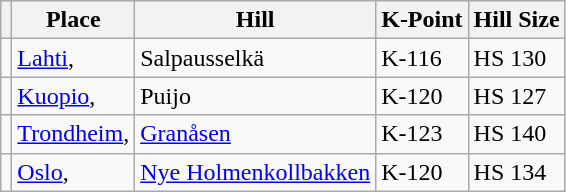<table class="wikitable">
<tr>
<th></th>
<th>Place</th>
<th>Hill</th>
<th>K-Point</th>
<th>Hill Size</th>
</tr>
<tr ---->
<td></td>
<td><a href='#'>Lahti</a>, </td>
<td>Salpausselkä</td>
<td>K-116</td>
<td>HS 130</td>
</tr>
<tr ---->
<td></td>
<td><a href='#'>Kuopio</a>, </td>
<td>Puijo</td>
<td>K-120</td>
<td>HS 127</td>
</tr>
<tr ---->
<td></td>
<td><a href='#'>Trondheim</a>, </td>
<td><a href='#'>Granåsen</a></td>
<td>K-123</td>
<td>HS 140</td>
</tr>
<tr ---->
<td></td>
<td><a href='#'>Oslo</a>, </td>
<td><a href='#'>Nye Holmenkollbakken</a></td>
<td>K-120</td>
<td>HS 134</td>
</tr>
</table>
